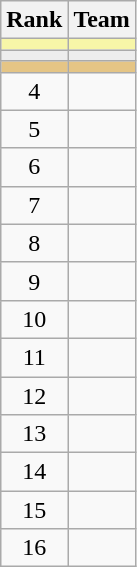<table class="wikitable" style="text-align:center">
<tr>
<th>Rank</th>
<th>Team</th>
</tr>
<tr bgcolor=#F7F6A8>
<td></td>
<td align=left></td>
</tr>
<tr bgcolor=#EDEDED>
<td></td>
<td align=left></td>
</tr>
<tr bgcolor=#E5C585>
<td></td>
<td align=left></td>
</tr>
<tr>
<td>4</td>
<td align=left></td>
</tr>
<tr>
<td>5</td>
<td align=left></td>
</tr>
<tr>
<td>6</td>
<td align=left></td>
</tr>
<tr>
<td>7</td>
<td align=left></td>
</tr>
<tr>
<td>8</td>
<td align=left></td>
</tr>
<tr>
<td>9</td>
<td align=left></td>
</tr>
<tr>
<td>10</td>
<td align=left></td>
</tr>
<tr>
<td>11</td>
<td align=left></td>
</tr>
<tr>
<td>12</td>
<td align=left></td>
</tr>
<tr>
<td>13</td>
<td align=left></td>
</tr>
<tr>
<td>14</td>
<td align=left></td>
</tr>
<tr>
<td>15</td>
<td align=left></td>
</tr>
<tr>
<td>16</td>
<td align=left></td>
</tr>
</table>
